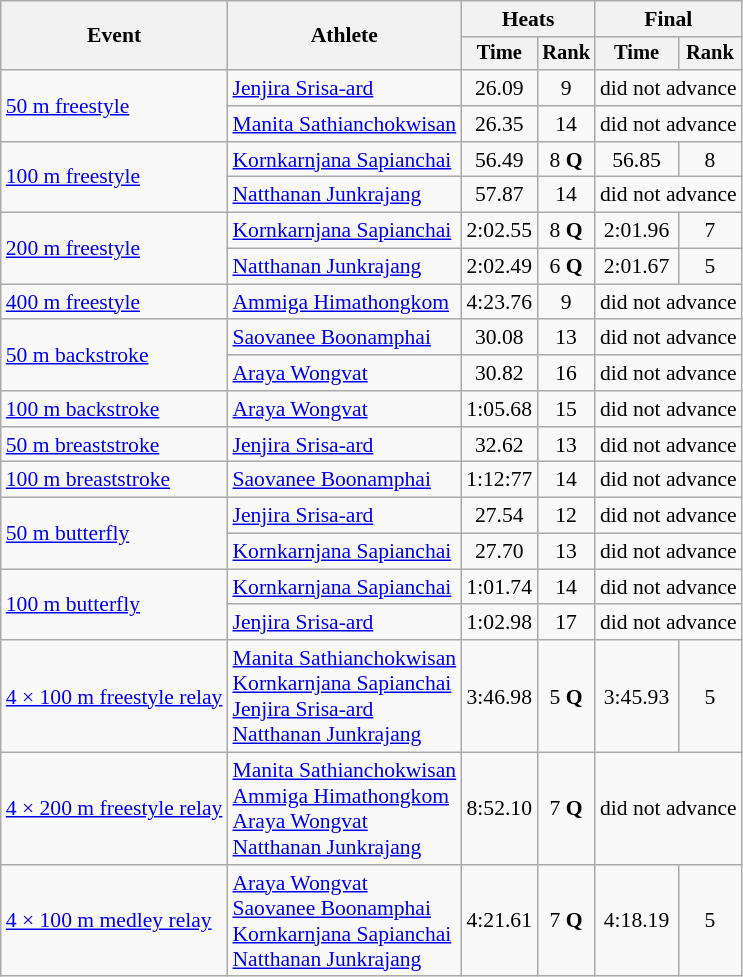<table class=wikitable style="font-size:90%">
<tr>
<th rowspan="2">Event</th>
<th rowspan="2">Athlete</th>
<th colspan="2">Heats</th>
<th colspan="2">Final</th>
</tr>
<tr style="font-size:95%">
<th>Time</th>
<th>Rank</th>
<th>Time</th>
<th>Rank</th>
</tr>
<tr align=center>
<td align=left rowspan=2><a href='#'>50 m freestyle</a></td>
<td align=left><a href='#'>Jenjira Srisa-ard</a></td>
<td>26.09</td>
<td>9</td>
<td colspan=2>did not advance</td>
</tr>
<tr align=center>
<td align=left><a href='#'>Manita Sathianchokwisan</a></td>
<td>26.35</td>
<td>14</td>
<td colspan=2>did not advance</td>
</tr>
<tr align=center>
<td align=left rowspan=2><a href='#'>100 m freestyle</a></td>
<td align=left><a href='#'>Kornkarnjana Sapianchai</a></td>
<td>56.49</td>
<td>8 <strong>Q</strong></td>
<td>56.85</td>
<td>8</td>
</tr>
<tr align=center>
<td align=left><a href='#'>Natthanan Junkrajang</a></td>
<td>57.87</td>
<td>14</td>
<td colspan=2>did not advance</td>
</tr>
<tr align=center>
<td align=left rowspan=2><a href='#'>200 m freestyle</a></td>
<td align=left><a href='#'>Kornkarnjana Sapianchai</a></td>
<td>2:02.55</td>
<td>8 <strong>Q</strong></td>
<td>2:01.96</td>
<td>7</td>
</tr>
<tr align=center>
<td align=left><a href='#'>Natthanan Junkrajang</a></td>
<td>2:02.49</td>
<td>6 <strong>Q</strong></td>
<td>2:01.67</td>
<td>5</td>
</tr>
<tr align=center>
<td align=left><a href='#'>400 m freestyle</a></td>
<td align=left><a href='#'>Ammiga Himathongkom</a></td>
<td>4:23.76</td>
<td>9</td>
<td colspan=2>did not advance</td>
</tr>
<tr align=center>
<td align=left rowspan=2><a href='#'>50 m backstroke</a></td>
<td align=left><a href='#'>Saovanee Boonamphai</a></td>
<td>30.08</td>
<td>13</td>
<td colspan=2>did not advance</td>
</tr>
<tr align=center>
<td align=left><a href='#'>Araya Wongvat</a></td>
<td>30.82</td>
<td>16</td>
<td colspan=2>did not advance</td>
</tr>
<tr align=center>
<td align=left rowspan=1><a href='#'>100 m backstroke</a></td>
<td align=left><a href='#'>Araya Wongvat</a></td>
<td>1:05.68</td>
<td>15</td>
<td colspan=2>did not advance</td>
</tr>
<tr align=center>
<td align=left><a href='#'>50 m breaststroke</a></td>
<td align=left><a href='#'>Jenjira Srisa-ard</a></td>
<td>32.62</td>
<td>13</td>
<td colspan=2>did not advance</td>
</tr>
<tr align=center>
<td align=left rowspan=1><a href='#'>100 m breaststroke</a></td>
<td align=left><a href='#'>Saovanee Boonamphai</a></td>
<td>1:12:77</td>
<td>14</td>
<td colspan=2>did not advance</td>
</tr>
<tr align=center>
<td align=left rowspan=2><a href='#'>50 m butterfly</a></td>
<td align=left><a href='#'>Jenjira Srisa-ard</a></td>
<td>27.54</td>
<td>12</td>
<td colspan=2>did not advance</td>
</tr>
<tr align=center>
<td align=left><a href='#'>Kornkarnjana Sapianchai</a></td>
<td>27.70</td>
<td>13</td>
<td colspan=2>did not advance</td>
</tr>
<tr align=center>
<td align=left rowspan=2><a href='#'>100 m butterfly</a></td>
<td align=left><a href='#'>Kornkarnjana Sapianchai</a></td>
<td>1:01.74</td>
<td>14</td>
<td colspan=2>did not advance</td>
</tr>
<tr align=center>
<td align=left><a href='#'>Jenjira Srisa-ard</a></td>
<td>1:02.98</td>
<td>17</td>
<td colspan=2>did not advance</td>
</tr>
<tr align=center>
<td align=left><a href='#'>4 × 100 m freestyle relay</a></td>
<td align=left><a href='#'>Manita Sathianchokwisan</a><br><a href='#'>Kornkarnjana Sapianchai</a><br><a href='#'>Jenjira Srisa-ard</a><br><a href='#'>Natthanan Junkrajang</a></td>
<td>3:46.98</td>
<td>5 <strong>Q</strong></td>
<td>3:45.93</td>
<td>5</td>
</tr>
<tr align=center>
<td align=left><a href='#'>4 × 200 m freestyle relay</a></td>
<td align=left><a href='#'>Manita Sathianchokwisan</a><br><a href='#'>Ammiga Himathongkom</a><br><a href='#'>Araya Wongvat</a><br><a href='#'>Natthanan Junkrajang</a></td>
<td>8:52.10</td>
<td>7 <strong>Q</strong></td>
<td colspan=2>did not advance</td>
</tr>
<tr align=center>
<td align=left><a href='#'>4 × 100 m medley relay</a></td>
<td align=left><a href='#'>Araya Wongvat</a><br><a href='#'>Saovanee Boonamphai</a><br><a href='#'>Kornkarnjana Sapianchai</a><br><a href='#'>Natthanan Junkrajang</a></td>
<td>4:21.61</td>
<td>7 <strong>Q</strong></td>
<td>4:18.19</td>
<td>5</td>
</tr>
</table>
